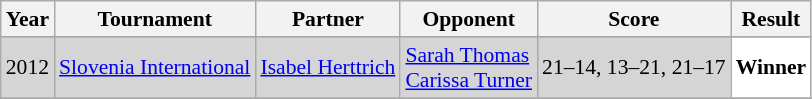<table class="sortable wikitable" style="font-size: 90%;">
<tr>
<th>Year</th>
<th>Tournament</th>
<th>Partner</th>
<th>Opponent</th>
<th>Score</th>
<th>Result</th>
</tr>
<tr>
</tr>
<tr style="background:#D5D5D5">
<td align="center">2012</td>
<td align="left"><a href='#'>Slovenia International</a></td>
<td align="left"> <a href='#'>Isabel Herttrich</a></td>
<td align="left"> <a href='#'>Sarah Thomas</a> <br>  <a href='#'>Carissa Turner</a></td>
<td align="left">21–14, 13–21, 21–17</td>
<td style="text-align:left; background:white"> <strong>Winner</strong></td>
</tr>
<tr>
</tr>
</table>
